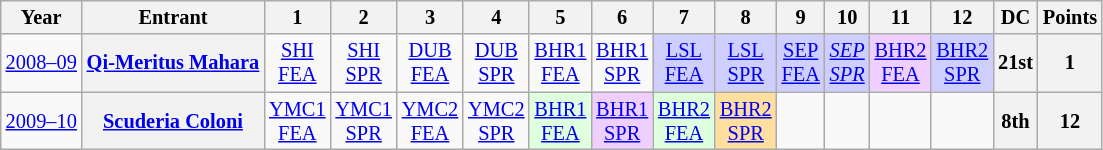<table class="wikitable" style="text-align:center; font-size:85%">
<tr>
<th>Year</th>
<th>Entrant</th>
<th>1</th>
<th>2</th>
<th>3</th>
<th>4</th>
<th>5</th>
<th>6</th>
<th>7</th>
<th>8</th>
<th>9</th>
<th>10</th>
<th>11</th>
<th>12</th>
<th>DC</th>
<th>Points</th>
</tr>
<tr>
<td nowrap><a href='#'>2008–09</a></td>
<th nowrap><a href='#'>Qi-Meritus Mahara</a></th>
<td><a href='#'>SHI<br>FEA</a></td>
<td><a href='#'>SHI<br>SPR</a></td>
<td><a href='#'>DUB<br>FEA</a></td>
<td><a href='#'>DUB<br>SPR</a></td>
<td><a href='#'>BHR1<br>FEA</a></td>
<td><a href='#'>BHR1<br>SPR</a></td>
<td style="background:#CFCFFF;"><a href='#'>LSL<br>FEA</a><br></td>
<td style="background:#CFCFFF;"><a href='#'>LSL<br>SPR</a><br></td>
<td style="background:#CFCFFF;"><a href='#'>SEP<br>FEA</a><br></td>
<td style="background:#CFCFFF;"><em><a href='#'>SEP<br>SPR</a></em><br></td>
<td style="background:#EFCFFF;"><a href='#'>BHR2<br>FEA</a><br></td>
<td style="background:#CFCFFF;"><a href='#'>BHR2<br>SPR</a><br></td>
<th>21st</th>
<th>1</th>
</tr>
<tr>
<td nowrap><a href='#'>2009–10</a></td>
<th nowrap><a href='#'>Scuderia Coloni</a></th>
<td><a href='#'>YMC1<br>FEA</a></td>
<td><a href='#'>YMC1<br>SPR</a></td>
<td><a href='#'>YMC2<br>FEA</a></td>
<td><a href='#'>YMC2<br>SPR</a></td>
<td style="background:#DFFFDF;"><a href='#'>BHR1<br>FEA</a><br></td>
<td style="background:#EFCFFF;"><a href='#'>BHR1<br>SPR</a><br></td>
<td style="background:#DFFFDF;"><a href='#'>BHR2<br>FEA</a><br></td>
<td style="background:#FFDF9F;"><a href='#'>BHR2<br>SPR</a><br></td>
<td></td>
<td></td>
<td></td>
<td></td>
<th>8th</th>
<th>12</th>
</tr>
</table>
